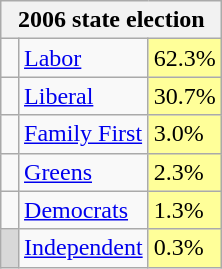<table class="wikitable" style="float:right; margin-left:1em">
<tr>
<th colspan="3">2006 state election</th>
</tr>
<tr>
<td> </td>
<td><a href='#'>Labor</a></td>
<td bgcolor="FFFF99">62.3%</td>
</tr>
<tr>
<td> </td>
<td><a href='#'>Liberal</a></td>
<td bgcolor="FFFF99">30.7%</td>
</tr>
<tr>
<td> </td>
<td><a href='#'>Family First</a></td>
<td bgcolor="FFFF99">3.0%</td>
</tr>
<tr>
<td> </td>
<td><a href='#'>Greens</a></td>
<td bgcolor="FFFF99">2.3%</td>
</tr>
<tr>
<td> </td>
<td><a href='#'>Democrats</a></td>
<td bgcolor="FFFF99">1.3%</td>
</tr>
<tr>
<td bgcolor="#D8D8D8"> </td>
<td><a href='#'>Independent</a></td>
<td bgcolor="FFFF99">0.3%</td>
</tr>
</table>
